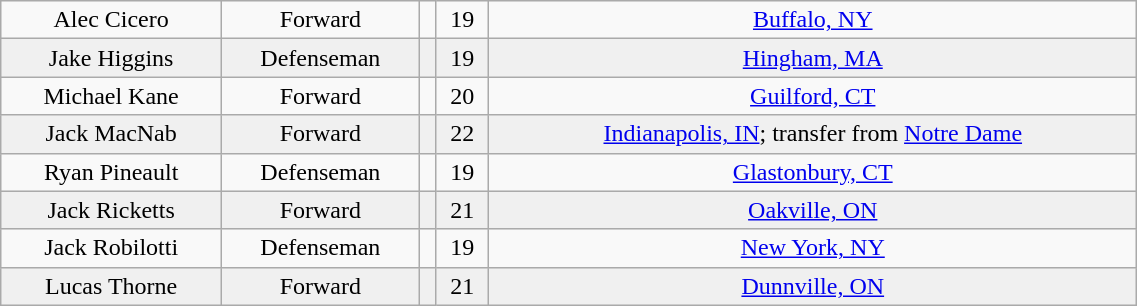<table class="wikitable" width="60%">
<tr align="center" bgcolor="">
<td>Alec Cicero</td>
<td>Forward</td>
<td></td>
<td>19</td>
<td><a href='#'>Buffalo, NY</a></td>
</tr>
<tr align="center" bgcolor="f0f0f0">
<td>Jake Higgins</td>
<td>Defenseman</td>
<td></td>
<td>19</td>
<td><a href='#'>Hingham, MA</a></td>
</tr>
<tr align="center" bgcolor="">
<td>Michael Kane</td>
<td>Forward</td>
<td></td>
<td>20</td>
<td><a href='#'>Guilford, CT</a></td>
</tr>
<tr align="center" bgcolor="f0f0f0">
<td>Jack MacNab</td>
<td>Forward</td>
<td></td>
<td>22</td>
<td><a href='#'>Indianapolis, IN</a>; transfer from <a href='#'>Notre Dame</a></td>
</tr>
<tr align="center" bgcolor="">
<td>Ryan Pineault</td>
<td>Defenseman</td>
<td></td>
<td>19</td>
<td><a href='#'>Glastonbury, CT</a></td>
</tr>
<tr align="center" bgcolor="f0f0f0">
<td>Jack Ricketts</td>
<td>Forward</td>
<td></td>
<td>21</td>
<td><a href='#'>Oakville, ON</a></td>
</tr>
<tr align="center" bgcolor="">
<td>Jack Robilotti</td>
<td>Defenseman</td>
<td></td>
<td>19</td>
<td><a href='#'>New York, NY</a></td>
</tr>
<tr align="center" bgcolor="f0f0f0">
<td>Lucas Thorne</td>
<td>Forward</td>
<td></td>
<td>21</td>
<td><a href='#'>Dunnville, ON</a></td>
</tr>
</table>
